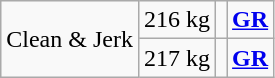<table class = "wikitable" style="text-align:center;">
<tr>
<td rowspan=2>Clean & Jerk</td>
<td>216 kg</td>
<td align=left></td>
<td><strong><a href='#'>GR</a></strong></td>
</tr>
<tr>
<td>217 kg</td>
<td align=left></td>
<td><strong><a href='#'>GR</a></strong></td>
</tr>
</table>
